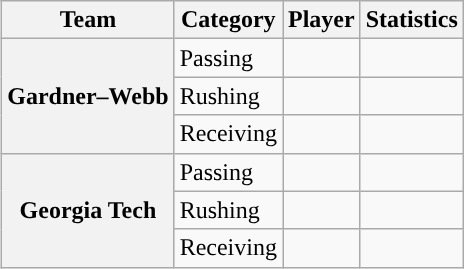<table class="wikitable" style="float:right">
<tr>
<th>Team</th>
<th>Category</th>
<th>Player</th>
<th>Statistics</th>
</tr>
<tr>
<th rowspan=3>Gardner–Webb</th>
<td>Passing</td>
<td></td>
<td></td>
</tr>
<tr>
<td>Rushing</td>
<td></td>
<td></td>
</tr>
<tr>
<td>Receiving</td>
<td></td>
<td></td>
</tr>
<tr>
<th rowspan=3>Georgia Tech</th>
<td>Passing</td>
<td></td>
<td></td>
</tr>
<tr>
<td>Rushing</td>
<td></td>
<td></td>
</tr>
<tr>
<td>Receiving</td>
<td></td>
<td></td>
</tr>
</table>
